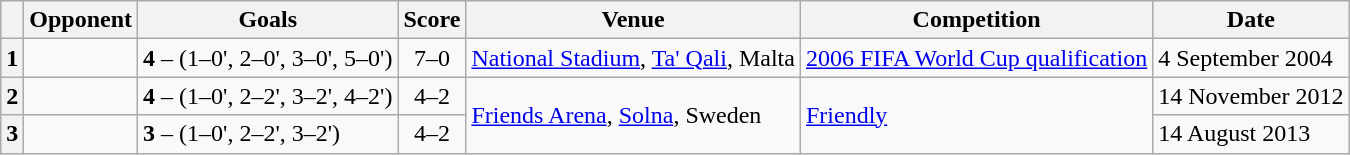<table class="wikitable sortable">
<tr>
<th></th>
<th>Opponent</th>
<th>Goals</th>
<th>Score</th>
<th>Venue</th>
<th>Competition</th>
<th>Date</th>
</tr>
<tr>
<th style="text-align: center">1</th>
<td data-sort-value="Malta"></td>
<td data-sort-value="1"><strong>4</strong> – (1–0', 2–0', 3–0', 5–0')</td>
<td style="text-align: center" data-sort-value="1">7–0</td>
<td><a href='#'>National Stadium</a>, <a href='#'>Ta' Qali</a>, Malta</td>
<td><a href='#'>2006 FIFA World Cup qualification</a></td>
<td>4 September 2004</td>
</tr>
<tr>
<th style="text-align: center">2</th>
<td data-sort-value="England"></td>
<td data-sort-value="2"><strong>4</strong> – (1–0', 2–2', 3–2', 4–2')</td>
<td style="text-align: center" data-sort-value="2">4–2</td>
<td rowspan="2"><a href='#'>Friends Arena</a>, <a href='#'>Solna</a>, Sweden</td>
<td rowspan="2"><a href='#'>Friendly</a></td>
<td>14 November 2012</td>
</tr>
<tr>
<th style="text-align: center">3</th>
<td data-sort-value="Norway"></td>
<td data-sort-value="2"><strong>3</strong> – (1–0', 2–2', 3–2')</td>
<td style="text-align: center" data-sort-value="2">4–2</td>
<td>14 August 2013</td>
</tr>
</table>
